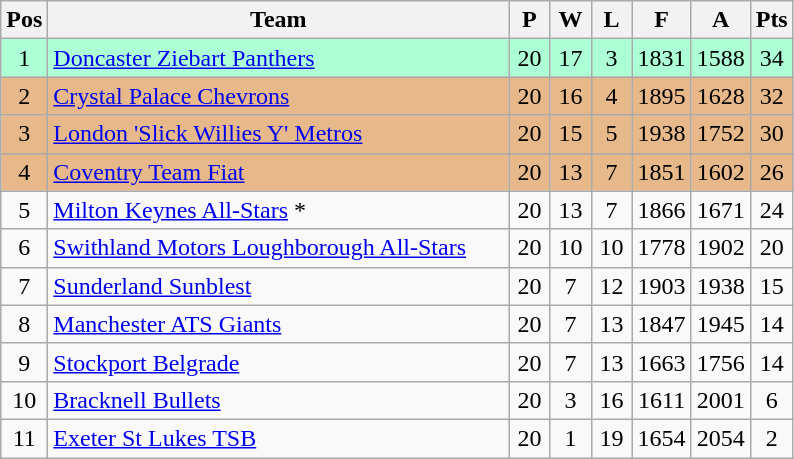<table class="wikitable" style="font-size: 100%">
<tr>
<th width=20>Pos</th>
<th width=300>Team</th>
<th width=20>P</th>
<th width=20>W</th>
<th width=20>L</th>
<th width=25>F</th>
<th width=25>A</th>
<th width=20>Pts</th>
</tr>
<tr align=center style="background: #ADFFD6;">
<td>1</td>
<td align="left"><a href='#'>Doncaster Ziebart Panthers</a></td>
<td>20</td>
<td>17</td>
<td>3</td>
<td>1831</td>
<td>1588</td>
<td>34</td>
</tr>
<tr align=center style="background: #E6B88A;">
<td>2</td>
<td align="left"><a href='#'>Crystal Palace Chevrons</a></td>
<td>20</td>
<td>16</td>
<td>4</td>
<td>1895</td>
<td>1628</td>
<td>32</td>
</tr>
<tr align=center style="background: #E6B88A;">
<td>3</td>
<td align="left"><a href='#'>London 'Slick Willies Y' Metros</a></td>
<td>20</td>
<td>15</td>
<td>5</td>
<td>1938</td>
<td>1752</td>
<td>30</td>
</tr>
<tr align=center style="background: #E6B88A;">
<td>4</td>
<td align="left"><a href='#'>Coventry Team Fiat</a></td>
<td>20</td>
<td>13</td>
<td>7</td>
<td>1851</td>
<td>1602</td>
<td>26</td>
</tr>
<tr align=center>
<td>5</td>
<td align="left"><a href='#'>Milton Keynes All-Stars</a> *</td>
<td>20</td>
<td>13</td>
<td>7</td>
<td>1866</td>
<td>1671</td>
<td>24</td>
</tr>
<tr align=center>
<td>6</td>
<td align="left"><a href='#'>Swithland Motors Loughborough All-Stars</a></td>
<td>20</td>
<td>10</td>
<td>10</td>
<td>1778</td>
<td>1902</td>
<td>20</td>
</tr>
<tr align=center>
<td>7</td>
<td align="left"><a href='#'>Sunderland Sunblest</a></td>
<td>20</td>
<td>7</td>
<td>12</td>
<td>1903</td>
<td>1938</td>
<td>15</td>
</tr>
<tr align=center>
<td>8</td>
<td align="left"><a href='#'>Manchester ATS Giants</a></td>
<td>20</td>
<td>7</td>
<td>13</td>
<td>1847</td>
<td>1945</td>
<td>14</td>
</tr>
<tr align=center>
<td>9</td>
<td align="left"><a href='#'>Stockport Belgrade</a></td>
<td>20</td>
<td>7</td>
<td>13</td>
<td>1663</td>
<td>1756</td>
<td>14</td>
</tr>
<tr align=center>
<td>10</td>
<td align="left"><a href='#'>Bracknell Bullets</a></td>
<td>20</td>
<td>3</td>
<td>16</td>
<td>1611</td>
<td>2001</td>
<td>6</td>
</tr>
<tr align=center>
<td>11</td>
<td align="left"><a href='#'>Exeter St Lukes TSB</a></td>
<td>20</td>
<td>1</td>
<td>19</td>
<td>1654</td>
<td>2054</td>
<td>2</td>
</tr>
</table>
